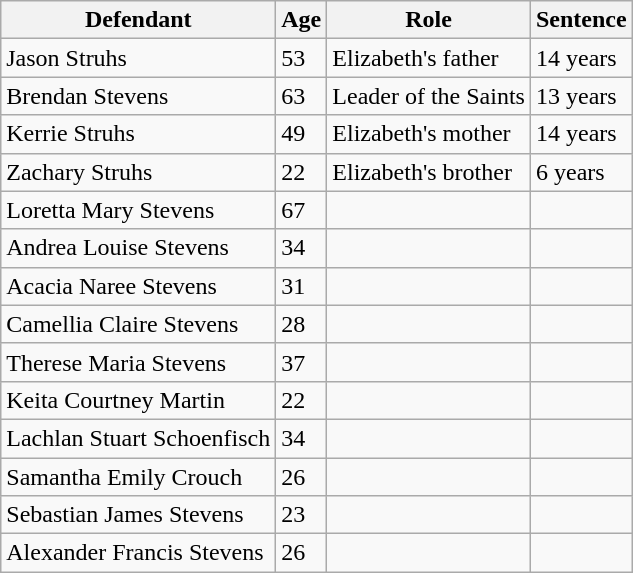<table class="wikitable">
<tr>
<th>Defendant</th>
<th>Age</th>
<th>Role</th>
<th>Sentence</th>
</tr>
<tr>
<td>Jason Struhs</td>
<td>53</td>
<td>Elizabeth's father</td>
<td>14 years</td>
</tr>
<tr>
<td>Brendan Stevens</td>
<td>63</td>
<td>Leader of the Saints</td>
<td>13 years</td>
</tr>
<tr>
<td>Kerrie Struhs</td>
<td>49</td>
<td>Elizabeth's mother</td>
<td>14 years</td>
</tr>
<tr>
<td>Zachary Struhs</td>
<td>22</td>
<td>Elizabeth's brother</td>
<td>6 years</td>
</tr>
<tr>
<td>Loretta Mary Stevens</td>
<td>67</td>
<td></td>
<td></td>
</tr>
<tr>
<td>Andrea Louise Stevens</td>
<td>34</td>
<td></td>
<td></td>
</tr>
<tr>
<td>Acacia Naree Stevens</td>
<td>31</td>
<td></td>
<td></td>
</tr>
<tr>
<td>Camellia Claire Stevens</td>
<td>28</td>
<td></td>
<td></td>
</tr>
<tr>
<td>Therese Maria Stevens</td>
<td>37</td>
<td></td>
<td></td>
</tr>
<tr>
<td>Keita Courtney Martin</td>
<td>22</td>
<td></td>
<td></td>
</tr>
<tr>
<td>Lachlan Stuart Schoenfisch</td>
<td>34</td>
<td></td>
<td></td>
</tr>
<tr>
<td>Samantha Emily Crouch</td>
<td>26</td>
<td></td>
<td></td>
</tr>
<tr>
<td>Sebastian James Stevens</td>
<td>23</td>
<td></td>
<td></td>
</tr>
<tr>
<td>Alexander Francis Stevens</td>
<td>26</td>
<td></td>
<td></td>
</tr>
</table>
